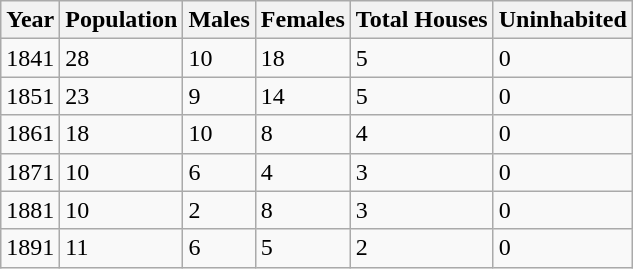<table class="wikitable">
<tr>
<th>Year</th>
<th>Population</th>
<th>Males</th>
<th>Females</th>
<th>Total Houses</th>
<th>Uninhabited</th>
</tr>
<tr>
<td>1841</td>
<td>28</td>
<td>10</td>
<td>18</td>
<td>5</td>
<td>0</td>
</tr>
<tr>
<td>1851</td>
<td>23</td>
<td>9</td>
<td>14</td>
<td>5</td>
<td>0</td>
</tr>
<tr>
<td>1861</td>
<td>18</td>
<td>10</td>
<td>8</td>
<td>4</td>
<td>0</td>
</tr>
<tr>
<td>1871</td>
<td>10</td>
<td>6</td>
<td>4</td>
<td>3</td>
<td>0</td>
</tr>
<tr>
<td>1881</td>
<td>10</td>
<td>2</td>
<td>8</td>
<td>3</td>
<td>0</td>
</tr>
<tr>
<td>1891</td>
<td>11</td>
<td>6</td>
<td>5</td>
<td>2</td>
<td>0</td>
</tr>
</table>
